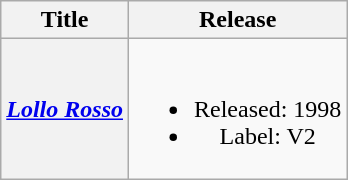<table class="wikitable plainrowheaders" style="text-align:center;">
<tr>
<th scope="col">Title</th>
<th scope="col">Release</th>
</tr>
<tr>
<th scope="row"><em><a href='#'>Lollo Rosso</a></em></th>
<td><br><ul><li>Released: 1998</li><li>Label: V2</li></ul></td>
</tr>
</table>
